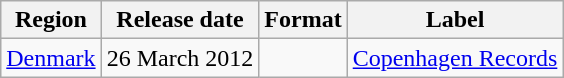<table class="wikitable">
<tr>
<th>Region</th>
<th>Release date</th>
<th>Format</th>
<th>Label</th>
</tr>
<tr>
<td><a href='#'>Denmark</a></td>
<td>26 March 2012</td>
<td></td>
<td><a href='#'>Copenhagen Records</a></td>
</tr>
</table>
